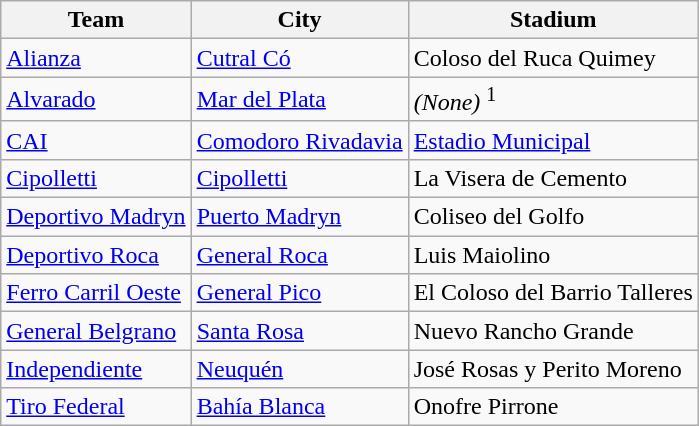<table class="wikitable sortable">
<tr>
<th>Team</th>
<th>City</th>
<th>Stadium</th>
</tr>
<tr>
<td> <a href='#'>Alianza</a></td>
<td><a href='#'>Cutral Có</a></td>
<td>Coloso del Ruca Quimey</td>
</tr>
<tr>
<td> <a href='#'>Alvarado</a></td>
<td><a href='#'>Mar del Plata</a></td>
<td><em>(None)</em> <sup>1</sup></td>
</tr>
<tr>
<td> <a href='#'>CAI</a></td>
<td><a href='#'>Comodoro Rivadavia</a></td>
<td><a href='#'>Estadio Municipal</a></td>
</tr>
<tr>
<td> <a href='#'>Cipolletti</a></td>
<td><a href='#'>Cipolletti</a></td>
<td>La Visera de Cemento</td>
</tr>
<tr>
<td> <a href='#'>Deportivo Madryn</a></td>
<td><a href='#'>Puerto Madryn</a></td>
<td>Coliseo del Golfo</td>
</tr>
<tr>
<td> <a href='#'>Deportivo Roca</a></td>
<td><a href='#'>General Roca</a></td>
<td>Luis Maiolino</td>
</tr>
<tr>
<td> <a href='#'>Ferro Carril Oeste</a></td>
<td><a href='#'>General Pico</a></td>
<td>El Coloso del Barrio Talleres</td>
</tr>
<tr>
<td> <a href='#'>General Belgrano</a></td>
<td><a href='#'>Santa Rosa</a></td>
<td>Nuevo Rancho Grande</td>
</tr>
<tr>
<td> <a href='#'>Independiente</a></td>
<td><a href='#'>Neuquén</a></td>
<td>José Rosas y Perito Moreno</td>
</tr>
<tr>
<td> <a href='#'>Tiro Federal</a></td>
<td><a href='#'>Bahía Blanca</a></td>
<td>Onofre Pirrone</td>
</tr>
</table>
